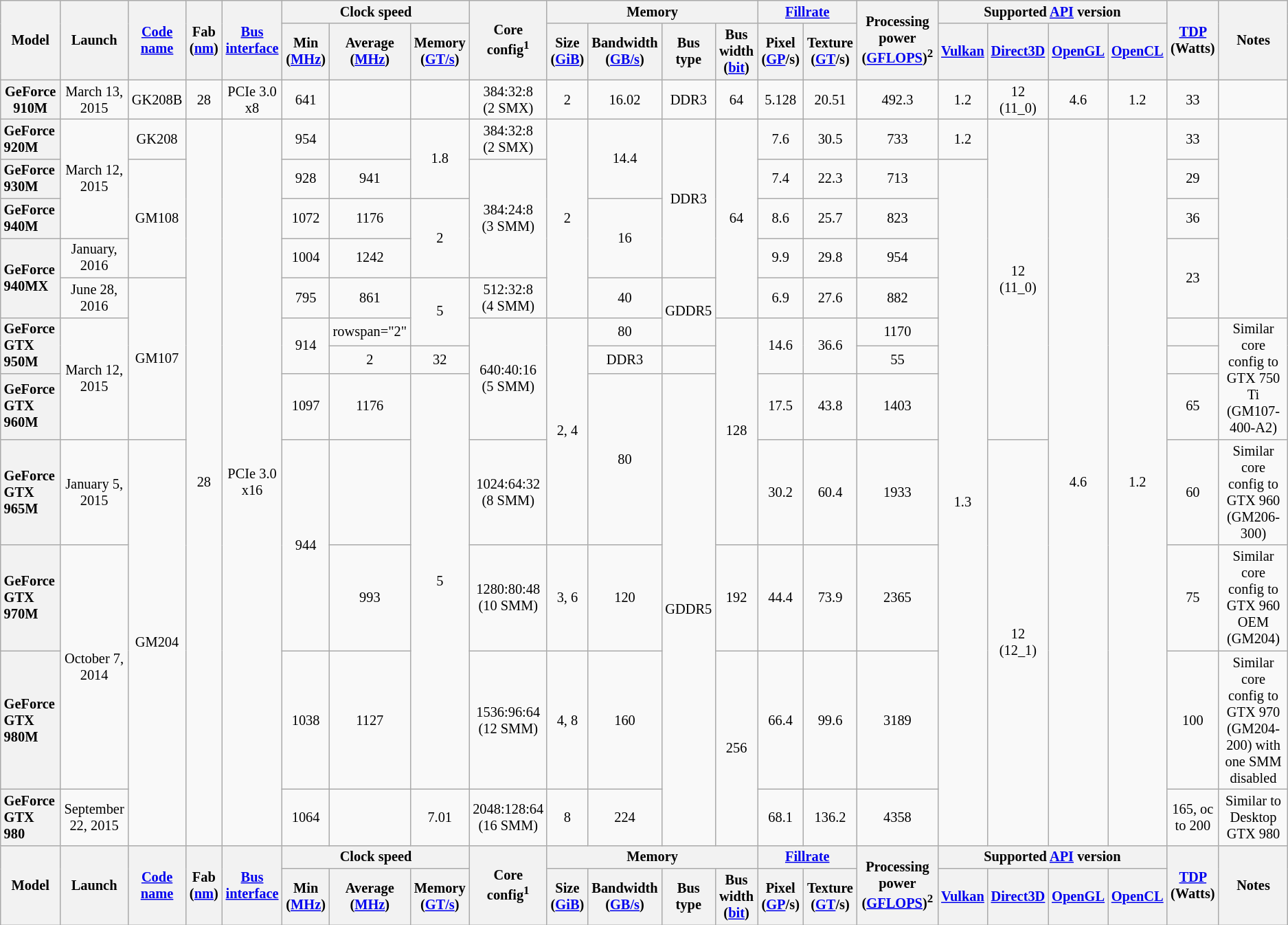<table class="mw-datatable wikitable sortable sort-under" style="font-size:85%; text-align:center;">
<tr>
<th rowspan=2>Model</th>
<th rowspan=2>Launch</th>
<th rowspan=2><a href='#'>Code name</a></th>
<th rowspan=2>Fab (<a href='#'>nm</a>)</th>
<th rowspan=2><a href='#'>Bus</a> <a href='#'>interface</a></th>
<th colspan="3">Clock speed</th>
<th rowspan="2">Core config<sup>1</sup></th>
<th colspan=4>Memory</th>
<th colspan="2"><a href='#'>Fillrate</a></th>
<th rowspan="2">Processing power (<a href='#'>GFLOPS</a>)<sup>2</sup></th>
<th colspan="4">Supported <a href='#'>API</a> version</th>
<th rowspan=2><a href='#'>TDP</a> (Watts)</th>
<th rowspan=2>Notes</th>
</tr>
<tr>
<th>Min (<a href='#'>MHz</a>)</th>
<th>Average (<a href='#'>MHz</a>)</th>
<th>Memory (<a href='#'>GT/s</a>)</th>
<th>Size (<a href='#'>GiB</a>)</th>
<th>Bandwidth (<a href='#'>GB/s</a>)</th>
<th>Bus type</th>
<th>Bus width (<a href='#'>bit</a>)</th>
<th>Pixel (<a href='#'>GP</a>/s)</th>
<th>Texture (<a href='#'>GT</a>/s)</th>
<th><a href='#'>Vulkan</a></th>
<th><a href='#'>Direct3D</a></th>
<th><a href='#'>OpenGL</a></th>
<th><a href='#'>OpenCL</a></th>
</tr>
<tr>
<th>GeForce 910M</th>
<td>March 13,<br>2015</td>
<td>GK208B</td>
<td>28</td>
<td>PCIe 3.0 x8</td>
<td>641</td>
<td></td>
<td></td>
<td>384:32:8<br>(2 SMX)</td>
<td>2</td>
<td>16.02</td>
<td>DDR3</td>
<td>64</td>
<td>5.128</td>
<td>20.51</td>
<td>492.3</td>
<td>1.2</td>
<td>12 (11_0)</td>
<td>4.6</td>
<td>1.2</td>
<td>33</td>
<td></td>
</tr>
<tr>
<th style="text-align:left;">GeForce 920M</th>
<td rowspan="3">March 12, 2015</td>
<td>GK208</td>
<td rowspan="12">28</td>
<td rowspan="12">PCIe 3.0 x16</td>
<td>954</td>
<td></td>
<td rowspan="2">1.8</td>
<td>384:32:8<br>(2 SMX)</td>
<td rowspan="5">2</td>
<td rowspan="2">14.4</td>
<td rowspan="4">DDR3</td>
<td rowspan="5">64</td>
<td>7.6</td>
<td>30.5</td>
<td>733</td>
<td>1.2</td>
<td rowspan="8">12 (11_0)</td>
<td rowspan="12">4.6</td>
<td rowspan="12">1.2</td>
<td>33</td>
<td rowspan="5"></td>
</tr>
<tr>
<th style="text-align:left;">GeForce 930M</th>
<td rowspan="3">GM108</td>
<td>928</td>
<td>941</td>
<td rowspan="3">384:24:8<br>(3 SMM)</td>
<td>7.4</td>
<td>22.3</td>
<td>713</td>
<td rowspan="11">1.3</td>
<td>29</td>
</tr>
<tr>
<th style="text-align:left;">GeForce 940M</th>
<td>1072</td>
<td>1176</td>
<td rowspan="2">2</td>
<td rowspan="2">16</td>
<td>8.6</td>
<td>25.7</td>
<td>823</td>
<td>36</td>
</tr>
<tr>
<th rowspan="2" style="text-align:left;">GeForce 940MX</th>
<td>January, 2016</td>
<td>1004</td>
<td>1242</td>
<td>9.9</td>
<td>29.8</td>
<td>954</td>
<td rowspan="2">23</td>
</tr>
<tr>
<td>June 28, 2016</td>
<td rowspan="4">GM107</td>
<td>795</td>
<td>861</td>
<td rowspan="2">5</td>
<td>512:32:8<br>(4 SMM)</td>
<td>40</td>
<td rowspan="2">GDDR5</td>
<td>6.9</td>
<td>27.6</td>
<td>882</td>
</tr>
<tr>
<th rowspan="2" style="text-align:left;">GeForce GTX 950M</th>
<td rowspan="3">March 12, 2015</td>
<td rowspan="2">914</td>
<td>rowspan="2" </td>
<td rowspan="3">640:40:16<br>(5 SMM)</td>
<td rowspan="4">2, 4</td>
<td>80</td>
<td rowspan="4">128</td>
<td rowspan="2">14.6</td>
<td rowspan="2">36.6</td>
<td>1170</td>
<td></td>
<td rowspan="3">Similar core config to GTX 750 Ti (GM107-400-A2)</td>
</tr>
<tr>
<td>2</td>
<td>32</td>
<td>DDR3</td>
<td></td>
<td>55</td>
</tr>
<tr>
<th style="text-align:left;">GeForce GTX 960M</th>
<td>1097</td>
<td>1176</td>
<td rowspan="4">5</td>
<td rowspan="2">80</td>
<td rowspan="5">GDDR5</td>
<td>17.5</td>
<td>43.8</td>
<td>1403</td>
<td>65</td>
</tr>
<tr>
<th style="text-align:left;">GeForce GTX 965M</th>
<td>January 5, 2015</td>
<td rowspan="4">GM204</td>
<td rowspan="2">944</td>
<td></td>
<td>1024:64:32<br>(8 SMM)</td>
<td>30.2</td>
<td>60.4</td>
<td>1933</td>
<td rowspan="4">12 (12_1)</td>
<td>60</td>
<td>Similar core config to GTX 960 (GM206-300)</td>
</tr>
<tr>
<th style="text-align:left;">GeForce GTX 970M</th>
<td rowspan="2">October 7, 2014</td>
<td>993</td>
<td>1280:80:48<br>(10 SMM)</td>
<td>3, 6</td>
<td>120</td>
<td>192</td>
<td>44.4</td>
<td>73.9</td>
<td>2365</td>
<td>75</td>
<td>Similar core config to GTX 960 OEM (GM204)</td>
</tr>
<tr>
<th style="text-align:left;">GeForce GTX 980M</th>
<td>1038</td>
<td>1127</td>
<td>1536:96:64<br>(12 SMM)</td>
<td>4, 8</td>
<td>160</td>
<td rowspan="2">256</td>
<td>66.4</td>
<td>99.6</td>
<td>3189</td>
<td>100</td>
<td>Similar core config to GTX 970 (GM204-200) with one SMM disabled</td>
</tr>
<tr>
<th style="text-align:left;">GeForce GTX 980</th>
<td>September 22, 2015</td>
<td>1064</td>
<td></td>
<td>7.01</td>
<td>2048:128:64<br>(16 SMM)</td>
<td>8</td>
<td>224</td>
<td>68.1</td>
<td>136.2</td>
<td>4358</td>
<td>165, oc to 200</td>
<td>Similar to Desktop GTX 980</td>
</tr>
<tr>
<th rowspan="2">Model</th>
<th rowspan="2">Launch</th>
<th rowspan="2"><a href='#'>Code name</a></th>
<th rowspan="2">Fab (<a href='#'>nm</a>)</th>
<th rowspan="2"><a href='#'>Bus</a> <a href='#'>interface</a></th>
<th colspan="3">Clock speed</th>
<th rowspan="2">Core config<sup>1</sup></th>
<th colspan="4">Memory</th>
<th colspan="2"><a href='#'>Fillrate</a></th>
<th rowspan="2">Processing power (<a href='#'>GFLOPS</a>)<sup>2</sup></th>
<th colspan="4">Supported <a href='#'>API</a> version</th>
<th rowspan="2"><a href='#'>TDP</a> (Watts)</th>
<th rowspan="2">Notes</th>
</tr>
<tr>
<th>Min (<a href='#'>MHz</a>)</th>
<th>Average (<a href='#'>MHz</a>)</th>
<th>Memory (<a href='#'>GT/s</a>)</th>
<th>Size (<a href='#'>GiB</a>)</th>
<th>Bandwidth (<a href='#'>GB/s</a>)</th>
<th>Bus type</th>
<th>Bus width (<a href='#'>bit</a>)</th>
<th>Pixel (<a href='#'>GP</a>/s)</th>
<th>Texture (<a href='#'>GT</a>/s)</th>
<th><a href='#'>Vulkan</a></th>
<th><a href='#'>Direct3D</a></th>
<th><a href='#'>OpenGL</a></th>
<th><a href='#'>OpenCL</a></th>
</tr>
</table>
